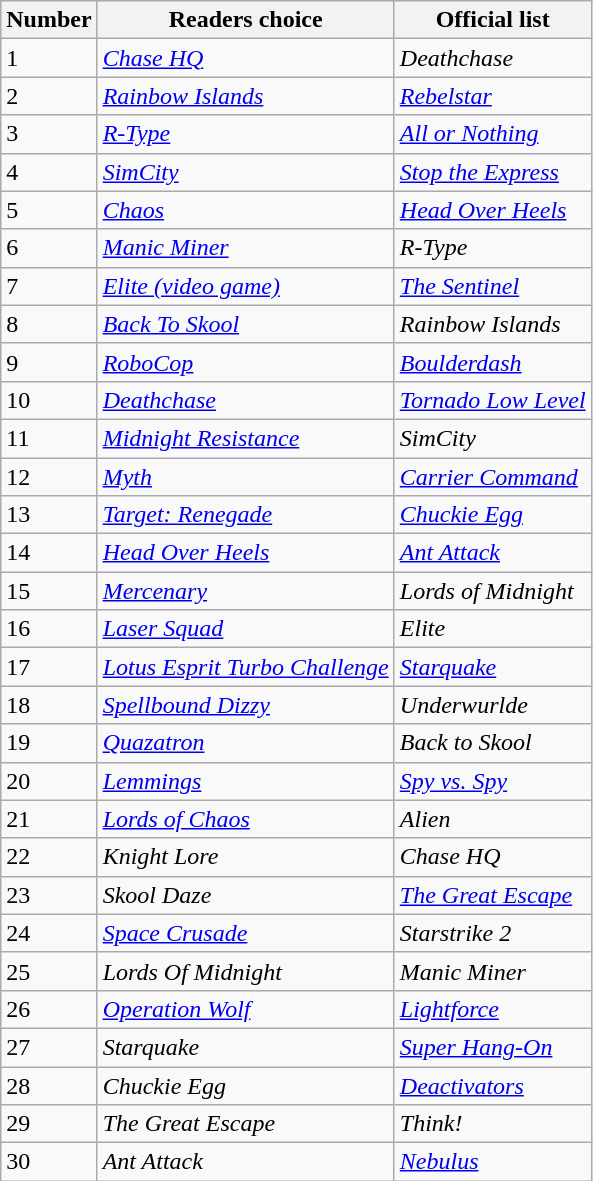<table class="wikitable">
<tr>
<th>Number</th>
<th>Readers choice</th>
<th>Official list</th>
</tr>
<tr>
<td>1</td>
<td><em><a href='#'>Chase HQ</a></em></td>
<td><em>Deathchase</em></td>
</tr>
<tr>
<td>2</td>
<td><em><a href='#'>Rainbow Islands</a></em></td>
<td><em><a href='#'>Rebelstar</a></em></td>
</tr>
<tr>
<td>3</td>
<td><em><a href='#'>R-Type</a></em></td>
<td><em><a href='#'>All or Nothing</a></em></td>
</tr>
<tr>
<td>4</td>
<td><em><a href='#'>SimCity</a></em></td>
<td><em><a href='#'>Stop the Express</a></em></td>
</tr>
<tr>
<td>5</td>
<td><em><a href='#'>Chaos</a></em></td>
<td><em><a href='#'>Head Over Heels</a></em></td>
</tr>
<tr>
<td>6</td>
<td><em><a href='#'>Manic Miner</a></em></td>
<td><em>R-Type</em></td>
</tr>
<tr>
<td>7</td>
<td><em><a href='#'>Elite (video game)</a></em></td>
<td><em><a href='#'>The Sentinel</a></em></td>
</tr>
<tr>
<td>8</td>
<td><em><a href='#'>Back To Skool</a></em></td>
<td><em>Rainbow Islands</em></td>
</tr>
<tr>
<td>9</td>
<td><em><a href='#'>RoboCop</a></em></td>
<td><em><a href='#'>Boulderdash</a></em></td>
</tr>
<tr>
<td>10</td>
<td><em><a href='#'>Deathchase</a></em></td>
<td><em><a href='#'>Tornado Low Level</a></em></td>
</tr>
<tr>
<td>11</td>
<td><em><a href='#'>Midnight Resistance</a></em></td>
<td><em>SimCity</em></td>
</tr>
<tr>
<td>12</td>
<td><em><a href='#'>Myth</a></em></td>
<td><em><a href='#'>Carrier Command</a></em></td>
</tr>
<tr>
<td>13</td>
<td><em><a href='#'>Target: Renegade</a></em></td>
<td><em><a href='#'>Chuckie Egg</a></em></td>
</tr>
<tr>
<td>14</td>
<td><em><a href='#'>Head Over Heels</a></em></td>
<td><em><a href='#'>Ant Attack</a></em></td>
</tr>
<tr>
<td>15</td>
<td><em><a href='#'>Mercenary</a></em></td>
<td><em>Lords of Midnight</em></td>
</tr>
<tr>
<td>16</td>
<td><em><a href='#'>Laser Squad</a></em></td>
<td><em>Elite</em></td>
</tr>
<tr>
<td>17</td>
<td><em><a href='#'>Lotus Esprit Turbo Challenge</a></em></td>
<td><em><a href='#'>Starquake</a></em></td>
</tr>
<tr>
<td>18</td>
<td><em><a href='#'>Spellbound Dizzy</a></em></td>
<td><em>Underwurlde</em></td>
</tr>
<tr>
<td>19</td>
<td><em><a href='#'>Quazatron</a></em></td>
<td><em>Back to Skool</em></td>
</tr>
<tr>
<td>20</td>
<td><em><a href='#'>Lemmings</a></em></td>
<td><em><a href='#'>Spy vs. Spy</a></em></td>
</tr>
<tr>
<td>21</td>
<td><em><a href='#'>Lords of Chaos</a></em></td>
<td><em>Alien</em></td>
</tr>
<tr>
<td>22</td>
<td><em>Knight Lore</em></td>
<td><em>Chase HQ</em></td>
</tr>
<tr>
<td>23</td>
<td><em>Skool Daze</em></td>
<td><em><a href='#'>The Great Escape</a></em></td>
</tr>
<tr>
<td>24</td>
<td><em><a href='#'>Space Crusade</a></em></td>
<td><em>Starstrike 2</em></td>
</tr>
<tr>
<td>25</td>
<td><em>Lords Of Midnight</em></td>
<td><em>Manic Miner</em></td>
</tr>
<tr>
<td>26</td>
<td><em><a href='#'>Operation Wolf</a></em></td>
<td><em><a href='#'>Lightforce</a></em></td>
</tr>
<tr>
<td>27</td>
<td><em>Starquake</em></td>
<td><em><a href='#'>Super Hang-On</a></em></td>
</tr>
<tr>
<td>28</td>
<td><em>Chuckie Egg</em></td>
<td><em><a href='#'>Deactivators</a></em></td>
</tr>
<tr>
<td>29</td>
<td><em>The Great Escape</em></td>
<td><em>Think!</em></td>
</tr>
<tr>
<td>30</td>
<td><em>Ant Attack</em></td>
<td><em><a href='#'>Nebulus</a></em></td>
</tr>
</table>
